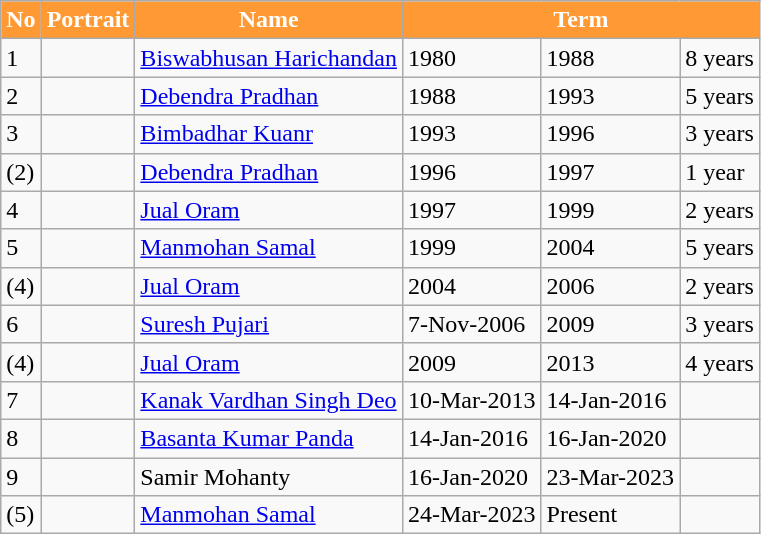<table class="wikitable">
<tr>
<th style="background-color:#FF9933; color:white">No</th>
<th style="background-color:#FF9933; color:white">Portrait</th>
<th style="background-color:#FF9933; color:white">Name</th>
<th style="background-color:#FF9933; color:white" colspan="3">Term</th>
</tr>
<tr>
<td>1</td>
<td></td>
<td><a href='#'>Biswabhusan Harichandan</a></td>
<td>1980</td>
<td>1988</td>
<td>8 years</td>
</tr>
<tr>
<td>2</td>
<td></td>
<td><a href='#'>Debendra Pradhan</a></td>
<td>1988</td>
<td>1993</td>
<td>5 years</td>
</tr>
<tr>
<td>3</td>
<td></td>
<td><a href='#'>Bimbadhar Kuanr</a></td>
<td>1993</td>
<td>1996</td>
<td>3 years</td>
</tr>
<tr>
<td>(2)</td>
<td></td>
<td><a href='#'>Debendra Pradhan</a></td>
<td>1996</td>
<td>1997</td>
<td>1 year</td>
</tr>
<tr>
<td>4</td>
<td></td>
<td><a href='#'>Jual Oram</a></td>
<td>1997</td>
<td>1999</td>
<td>2 years</td>
</tr>
<tr>
<td>5</td>
<td></td>
<td><a href='#'>Manmohan Samal</a></td>
<td>1999</td>
<td>2004</td>
<td>5 years</td>
</tr>
<tr>
<td>(4)</td>
<td></td>
<td><a href='#'>Jual Oram</a></td>
<td>2004</td>
<td>2006</td>
<td>2 years</td>
</tr>
<tr>
<td>6</td>
<td></td>
<td><a href='#'>Suresh Pujari</a></td>
<td>7-Nov-2006</td>
<td>2009</td>
<td>3 years</td>
</tr>
<tr>
<td>(4)</td>
<td></td>
<td><a href='#'>Jual Oram</a></td>
<td>2009</td>
<td>2013</td>
<td>4 years</td>
</tr>
<tr>
<td>7</td>
<td></td>
<td><a href='#'>Kanak Vardhan Singh Deo</a></td>
<td>10-Mar-2013</td>
<td>14-Jan-2016</td>
<td></td>
</tr>
<tr>
<td>8</td>
<td></td>
<td><a href='#'>Basanta Kumar Panda</a></td>
<td>14-Jan-2016</td>
<td>16-Jan-2020</td>
<td></td>
</tr>
<tr>
<td>9</td>
<td></td>
<td>Samir Mohanty</td>
<td>16-Jan-2020</td>
<td>23-Mar-2023</td>
<td></td>
</tr>
<tr>
<td>(5)</td>
<td></td>
<td><a href='#'>Manmohan Samal</a></td>
<td>24-Mar-2023</td>
<td>Present</td>
<td></td>
</tr>
</table>
